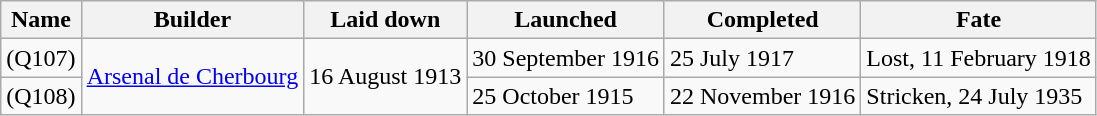<table class="wikitable nowraplinks">
<tr>
<th>Name</th>
<th>Builder</th>
<th>Laid down</th>
<th>Launched</th>
<th>Completed</th>
<th>Fate</th>
</tr>
<tr>
<td> (Q107)</td>
<td rowspan=2><a href='#'>Arsenal de Cherbourg</a></td>
<td rowspan=2>16 August 1913</td>
<td>30 September 1916</td>
<td>25 July 1917</td>
<td>Lost, 11 February 1918</td>
</tr>
<tr>
<td> (Q108)</td>
<td>25 October 1915</td>
<td>22 November 1916</td>
<td>Stricken, 24 July 1935</td>
</tr>
</table>
